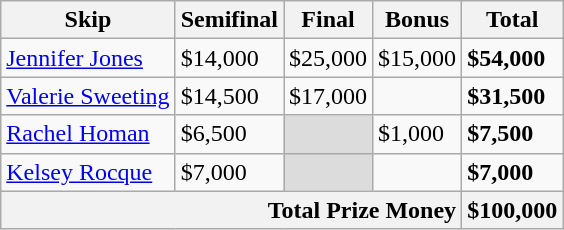<table class="wikitable sortable">
<tr>
<th>Skip</th>
<th>Semifinal</th>
<th>Final</th>
<th>Bonus</th>
<th>Total</th>
</tr>
<tr>
<td><a href='#'>Jennifer Jones</a></td>
<td>$14,000</td>
<td>$25,000</td>
<td>$15,000</td>
<td><strong>$54,000</strong></td>
</tr>
<tr>
<td><a href='#'>Valerie Sweeting</a></td>
<td>$14,500</td>
<td>$17,000</td>
<td></td>
<td><strong>$31,500</strong></td>
</tr>
<tr>
<td><a href='#'>Rachel Homan</a></td>
<td>$6,500</td>
<td bgcolor=#DCDCDC></td>
<td>$1,000</td>
<td><strong>$7,500</strong></td>
</tr>
<tr>
<td><a href='#'>Kelsey Rocque</a></td>
<td>$7,000</td>
<td bgcolor=#DCDCDC></td>
<td></td>
<td><strong>$7,000</strong></td>
</tr>
<tr class=sortbottom>
<th colspan=4 style="text-align:right;">Total Prize Money</th>
<th>$100,000</th>
</tr>
</table>
